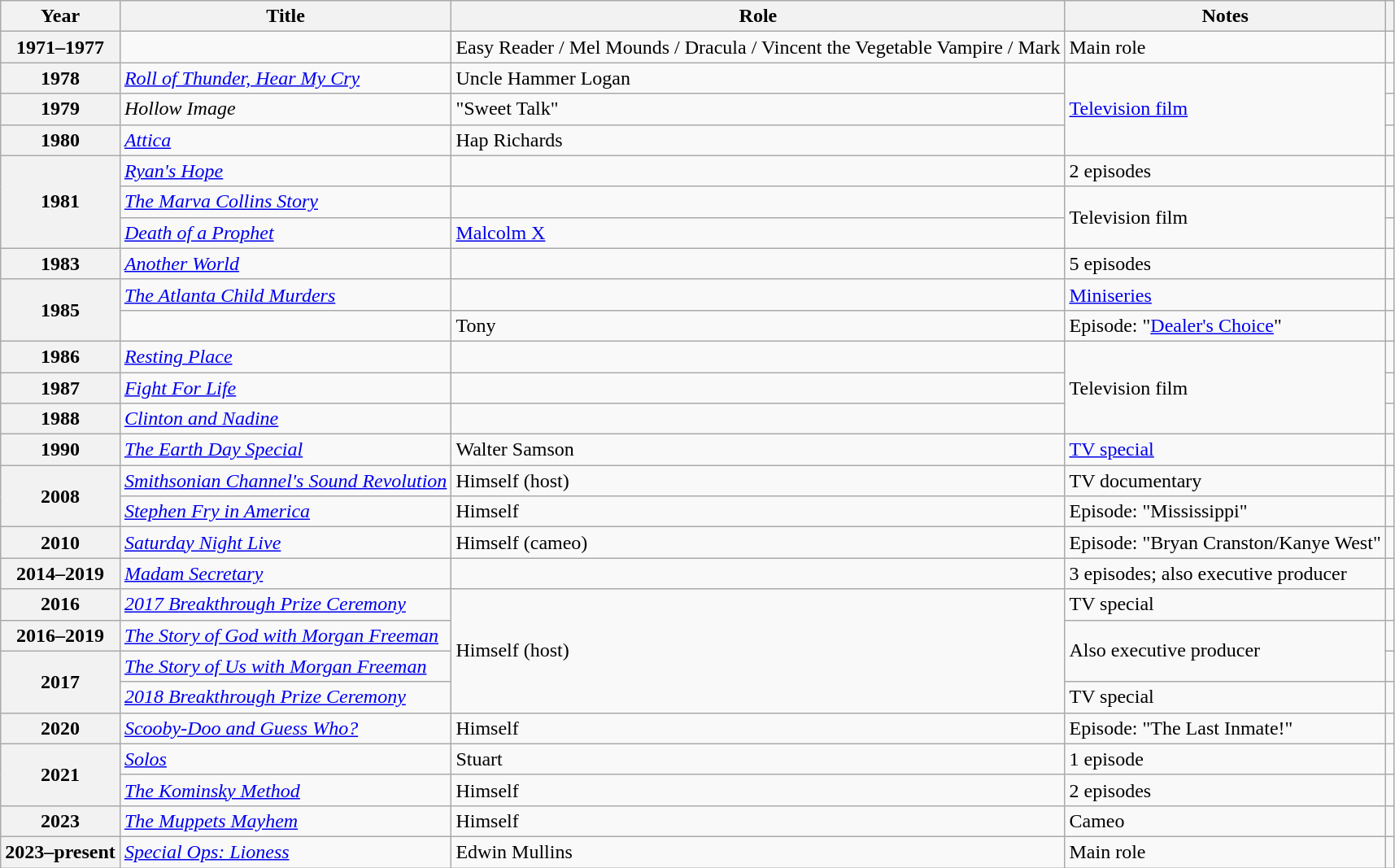<table class="wikitable plainrowheaders sortable" style="margin-right: 0;">
<tr>
<th scope="col">Year</th>
<th scope="col">Title</th>
<th scope="col">Role</th>
<th scope="col" class="unsortable">Notes</th>
<th scope="col" class="unsortable"></th>
</tr>
<tr>
<th scope="row">1971–1977</th>
<td><em></em></td>
<td>Easy Reader / Mel Mounds / Dracula / Vincent the Vegetable Vampire / Mark</td>
<td>Main role</td>
<td style="text-align: center;"></td>
</tr>
<tr>
<th scope="row">1978</th>
<td><em><a href='#'>Roll of Thunder, Hear My Cry</a></em></td>
<td>Uncle Hammer Logan</td>
<td rowspan="3"><a href='#'>Television film</a></td>
<td style="text-align: center;"></td>
</tr>
<tr>
<th scope="row">1979</th>
<td><em>Hollow Image</em></td>
<td> "Sweet Talk"</td>
<td style="text-align: center;"></td>
</tr>
<tr>
<th scope="row">1980</th>
<td><em><a href='#'>Attica</a></em></td>
<td>Hap Richards</td>
<td style="text-align: center;"></td>
</tr>
<tr>
<th rowspan="3" scope="row">1981</th>
<td><em><a href='#'>Ryan's Hope</a></em></td>
<td></td>
<td>2 episodes</td>
<td style="text-align: center;"></td>
</tr>
<tr>
<td><em><a href='#'>The Marva Collins Story</a></em></td>
<td></td>
<td rowspan="2">Television film</td>
<td style="text-align: center;"></td>
</tr>
<tr>
<td><em><a href='#'>Death of a Prophet</a></em></td>
<td><a href='#'>Malcolm X</a></td>
<td style="text-align: center;"></td>
</tr>
<tr>
<th scope="row">1983</th>
<td><em><a href='#'>Another World</a></em></td>
<td></td>
<td>5 episodes</td>
<td style="text-align: center;"></td>
</tr>
<tr>
<th rowspan="2" scope="row">1985</th>
<td><em><a href='#'>The Atlanta Child Murders</a></em></td>
<td></td>
<td><a href='#'>Miniseries</a></td>
<td style="text-align: center;"></td>
</tr>
<tr>
<td><em></em></td>
<td>Tony</td>
<td>Episode: "<a href='#'>Dealer's Choice</a>"</td>
<td style="text-align: center;"></td>
</tr>
<tr>
<th scope="row">1986</th>
<td><em><a href='#'>Resting Place</a></em></td>
<td></td>
<td rowspan="3">Television film</td>
<td style="text-align: center;"></td>
</tr>
<tr>
<th scope="row">1987</th>
<td><em><a href='#'>Fight For Life</a></em></td>
<td></td>
<td style="text-align: center;"></td>
</tr>
<tr>
<th scope="row">1988</th>
<td><em><a href='#'>Clinton and Nadine</a></em></td>
<td></td>
<td style="text-align: center;"></td>
</tr>
<tr>
<th scope="row">1990</th>
<td><em><a href='#'>The Earth Day Special</a></em></td>
<td>Walter Samson</td>
<td><a href='#'>TV special</a></td>
<td style="text-align: center;"></td>
</tr>
<tr>
<th rowspan="2" scope="row">2008</th>
<td><em><a href='#'>Smithsonian Channel's Sound Revolution</a></em></td>
<td>Himself (host)</td>
<td>TV documentary</td>
<td style="text-align: center;"></td>
</tr>
<tr>
<td><em><a href='#'>Stephen Fry in America</a></em></td>
<td>Himself</td>
<td>Episode: "Mississippi"</td>
<td style="text-align: center;"></td>
</tr>
<tr>
<th scope="row">2010</th>
<td><em><a href='#'>Saturday Night Live</a></em></td>
<td>Himself (cameo)</td>
<td>Episode: "Bryan Cranston/Kanye West"</td>
<td style="text-align: center;"></td>
</tr>
<tr>
<th scope="row">2014–2019</th>
<td><em><a href='#'>Madam Secretary</a></em></td>
<td></td>
<td>3 episodes; also executive producer</td>
<td style="text-align: center;"></td>
</tr>
<tr>
<th scope="row">2016</th>
<td><em><a href='#'>2017 Breakthrough Prize Ceremony</a></em></td>
<td rowspan="4">Himself (host)</td>
<td>TV special</td>
<td style="text-align: center;"></td>
</tr>
<tr>
<th scope="row">2016–2019</th>
<td><em><a href='#'>The Story of God with Morgan Freeman</a></em></td>
<td rowspan="2">Also executive producer</td>
<td style="text-align: center;"></td>
</tr>
<tr>
<th rowspan="2" scope="row">2017</th>
<td><em><a href='#'>The Story of Us with Morgan Freeman</a></em></td>
<td style="text-align: center;"></td>
</tr>
<tr>
<td><em><a href='#'>2018 Breakthrough Prize Ceremony</a></em></td>
<td>TV special</td>
<td style="text-align: center;"></td>
</tr>
<tr>
<th scope="row">2020</th>
<td><em><a href='#'>Scooby-Doo and Guess Who?</a></em></td>
<td>Himself</td>
<td>Episode: "The Last Inmate!"</td>
<td style="text-align: center;"></td>
</tr>
<tr>
<th rowspan="2" scope="row">2021</th>
<td><em><a href='#'>Solos</a></em></td>
<td>Stuart</td>
<td>1 episode</td>
<td style="text-align: center;"></td>
</tr>
<tr>
<td><em><a href='#'>The Kominsky Method</a></em></td>
<td>Himself</td>
<td>2 episodes</td>
<td style="text-align: center;"></td>
</tr>
<tr>
<th scope="row">2023</th>
<td><em><a href='#'>The Muppets Mayhem</a></em></td>
<td>Himself</td>
<td>Cameo</td>
<td style="text-align: center;"></td>
</tr>
<tr>
<th scope="row">2023–present</th>
<td><em><a href='#'>Special Ops: Lioness</a></em></td>
<td>Edwin Mullins</td>
<td>Main role</td>
<td style="text-align: center;"></td>
</tr>
</table>
